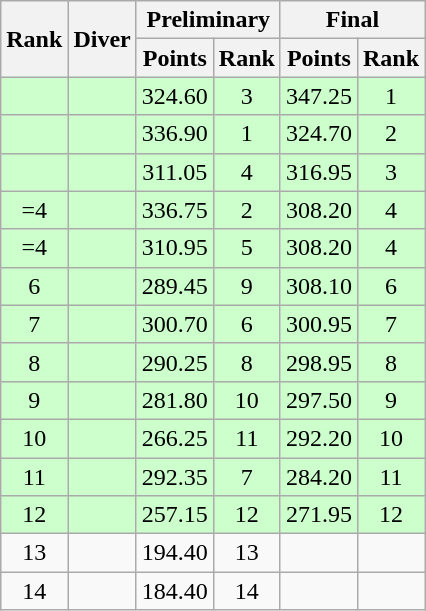<table class="wikitable" style="text-align:center">
<tr>
<th rowspan="2">Rank</th>
<th rowspan="2">Diver</th>
<th colspan="2">Preliminary</th>
<th colspan="2">Final</th>
</tr>
<tr>
<th>Points</th>
<th>Rank</th>
<th>Points</th>
<th>Rank</th>
</tr>
<tr bgcolor=ccffcc>
<td></td>
<td align=left></td>
<td>324.60</td>
<td>3</td>
<td>347.25</td>
<td>1</td>
</tr>
<tr bgcolor=ccffcc>
<td></td>
<td align=left></td>
<td>336.90</td>
<td>1</td>
<td>324.70</td>
<td>2</td>
</tr>
<tr bgcolor=ccffcc>
<td></td>
<td align=left></td>
<td>311.05</td>
<td>4</td>
<td>316.95</td>
<td>3</td>
</tr>
<tr bgcolor=ccffcc>
<td>=4</td>
<td align=left></td>
<td>336.75</td>
<td>2</td>
<td>308.20</td>
<td>4</td>
</tr>
<tr bgcolor=ccffcc>
<td>=4</td>
<td align=left></td>
<td>310.95</td>
<td>5</td>
<td>308.20</td>
<td>4</td>
</tr>
<tr bgcolor=ccffcc>
<td>6</td>
<td align=left></td>
<td>289.45</td>
<td>9</td>
<td>308.10</td>
<td>6</td>
</tr>
<tr bgcolor=ccffcc>
<td>7</td>
<td align=left></td>
<td>300.70</td>
<td>6</td>
<td>300.95</td>
<td>7</td>
</tr>
<tr bgcolor=ccffcc>
<td>8</td>
<td align=left></td>
<td>290.25</td>
<td>8</td>
<td>298.95</td>
<td>8</td>
</tr>
<tr bgcolor=ccffcc>
<td>9</td>
<td align=left></td>
<td>281.80</td>
<td>10</td>
<td>297.50</td>
<td>9</td>
</tr>
<tr bgcolor=ccffcc>
<td>10</td>
<td align=left></td>
<td>266.25</td>
<td>11</td>
<td>292.20</td>
<td>10</td>
</tr>
<tr bgcolor=ccffcc>
<td>11</td>
<td align=left></td>
<td>292.35</td>
<td>7</td>
<td>284.20</td>
<td>11</td>
</tr>
<tr bgcolor=ccffcc>
<td>12</td>
<td align=left></td>
<td>257.15</td>
<td>12</td>
<td>271.95</td>
<td>12</td>
</tr>
<tr>
<td>13</td>
<td align=left></td>
<td>194.40</td>
<td>13</td>
<td></td>
<td></td>
</tr>
<tr>
<td>14</td>
<td align=left></td>
<td>184.40</td>
<td>14</td>
<td></td>
<td></td>
</tr>
</table>
